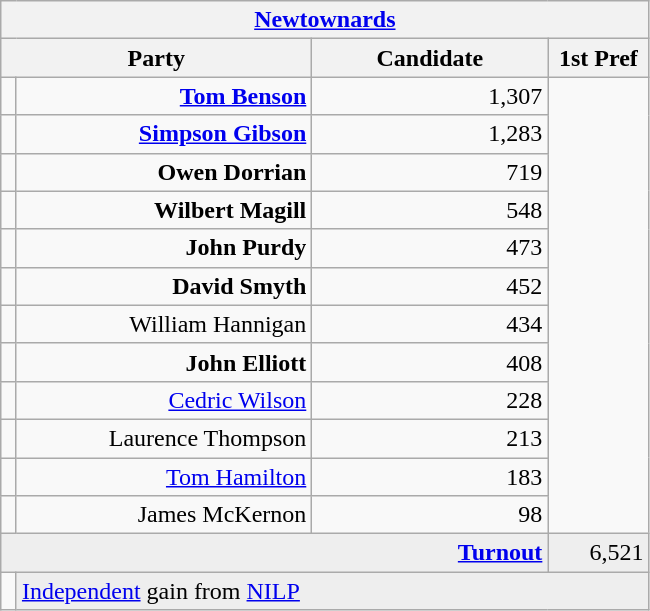<table class="wikitable">
<tr>
<th colspan="4" align="center"><a href='#'>Newtownards</a></th>
</tr>
<tr>
<th colspan="2" align="center" width=200>Party</th>
<th width=150>Candidate</th>
<th width=60>1st Pref</th>
</tr>
<tr>
<td></td>
<td align="right"><strong><a href='#'>Tom Benson</a></strong></td>
<td align="right">1,307</td>
</tr>
<tr>
<td></td>
<td align="right"><strong><a href='#'>Simpson Gibson</a></strong></td>
<td align="right">1,283</td>
</tr>
<tr>
<td></td>
<td align="right"><strong>Owen Dorrian</strong></td>
<td align="right">719</td>
</tr>
<tr>
<td></td>
<td align="right"><strong>Wilbert Magill</strong></td>
<td align="right">548</td>
</tr>
<tr>
<td></td>
<td align="right"><strong>John Purdy</strong></td>
<td align="right">473</td>
</tr>
<tr>
<td></td>
<td align="right"><strong>David Smyth</strong></td>
<td align="right">452</td>
</tr>
<tr>
<td></td>
<td align="right">William Hannigan</td>
<td align="right">434</td>
</tr>
<tr>
<td></td>
<td align="right"><strong>John Elliott</strong></td>
<td align="right">408</td>
</tr>
<tr>
<td></td>
<td align="right"><a href='#'>Cedric Wilson</a></td>
<td align="right">228</td>
</tr>
<tr>
<td></td>
<td align="right">Laurence Thompson</td>
<td align="right">213</td>
</tr>
<tr>
<td></td>
<td align="right"><a href='#'>Tom Hamilton</a></td>
<td align="right">183</td>
</tr>
<tr>
<td></td>
<td align="right">James McKernon</td>
<td align="right">98</td>
</tr>
<tr bgcolor="EEEEEE">
<td colspan=3 align="right"><strong><a href='#'>Turnout</a></strong></td>
<td align="right">6,521</td>
</tr>
<tr>
<td bgcolor=></td>
<td colspan=3 bgcolor="EEEEEE"><a href='#'>Independent</a> gain from <a href='#'>NILP</a></td>
</tr>
</table>
